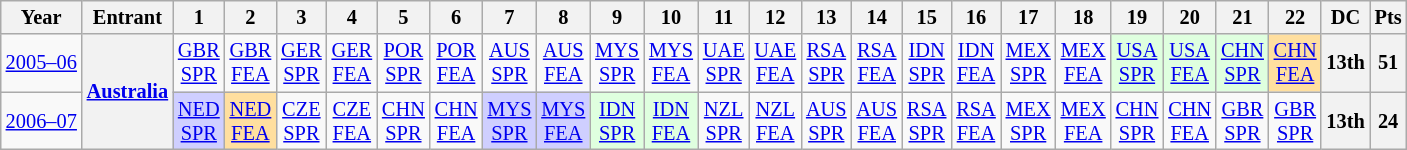<table class="wikitable" style="text-align:center; font-size:85%">
<tr>
<th>Year</th>
<th>Entrant</th>
<th>1</th>
<th>2</th>
<th>3</th>
<th>4</th>
<th>5</th>
<th>6</th>
<th>7</th>
<th>8</th>
<th>9</th>
<th>10</th>
<th>11</th>
<th>12</th>
<th>13</th>
<th>14</th>
<th>15</th>
<th>16</th>
<th>17</th>
<th>18</th>
<th>19</th>
<th>20</th>
<th>21</th>
<th>22</th>
<th>DC</th>
<th>Pts</th>
</tr>
<tr>
<td nowrap><a href='#'>2005–06</a></td>
<th rowspan=2><a href='#'>Australia</a></th>
<td><a href='#'>GBR<br>SPR</a></td>
<td><a href='#'>GBR<br>FEA</a></td>
<td><a href='#'>GER<br>SPR</a></td>
<td><a href='#'>GER<br>FEA</a></td>
<td><a href='#'>POR<br>SPR</a></td>
<td><a href='#'>POR<br>FEA</a></td>
<td><a href='#'>AUS<br>SPR</a></td>
<td><a href='#'>AUS<br>FEA</a></td>
<td><a href='#'>MYS<br>SPR</a></td>
<td><a href='#'>MYS<br>FEA</a></td>
<td><a href='#'>UAE<br>SPR</a></td>
<td><a href='#'>UAE<br>FEA</a></td>
<td><a href='#'>RSA<br>SPR</a></td>
<td><a href='#'>RSA<br>FEA</a></td>
<td><a href='#'>IDN<br>SPR</a></td>
<td><a href='#'>IDN<br>FEA</a></td>
<td><a href='#'>MEX<br>SPR</a></td>
<td><a href='#'>MEX<br>FEA</a></td>
<td style="background:#DFFFDF;"><a href='#'>USA<br>SPR</a><br></td>
<td style="background:#DFFFDF;"><a href='#'>USA<br>FEA</a><br></td>
<td style="background:#DFFFDF;"><a href='#'>CHN<br>SPR</a><br></td>
<td style="background:#FFDF9F;"><a href='#'>CHN<br>FEA</a><br></td>
<th>13th</th>
<th>51</th>
</tr>
<tr>
<td><a href='#'>2006–07</a></td>
<td style="background:#CFCFFF;"><a href='#'>NED<br>SPR</a><br></td>
<td style="background:#FFDF9F;"><a href='#'>NED<br>FEA</a><br></td>
<td><a href='#'>CZE<br>SPR</a></td>
<td><a href='#'>CZE<br>FEA</a></td>
<td><a href='#'>CHN<br>SPR</a></td>
<td><a href='#'>CHN<br>FEA</a></td>
<td style="background:#CFCFFF;"><a href='#'>MYS<br>SPR</a><br></td>
<td style="background:#CFCFFF;"><a href='#'>MYS<br>FEA</a><br></td>
<td style="background:#DFFFDF;"><a href='#'>IDN<br>SPR</a><br></td>
<td style="background:#DFFFDF;"><a href='#'>IDN<br>FEA</a><br></td>
<td><a href='#'>NZL<br>SPR</a></td>
<td><a href='#'>NZL<br>FEA</a></td>
<td><a href='#'>AUS<br>SPR</a></td>
<td><a href='#'>AUS<br>FEA</a></td>
<td><a href='#'>RSA<br>SPR</a></td>
<td><a href='#'>RSA<br>FEA</a></td>
<td><a href='#'>MEX<br>SPR</a></td>
<td><a href='#'>MEX<br>FEA</a></td>
<td><a href='#'>CHN<br>SPR</a></td>
<td><a href='#'>CHN<br>FEA</a></td>
<td><a href='#'>GBR<br>SPR</a></td>
<td><a href='#'>GBR<br>SPR</a></td>
<th>13th</th>
<th>24</th>
</tr>
</table>
